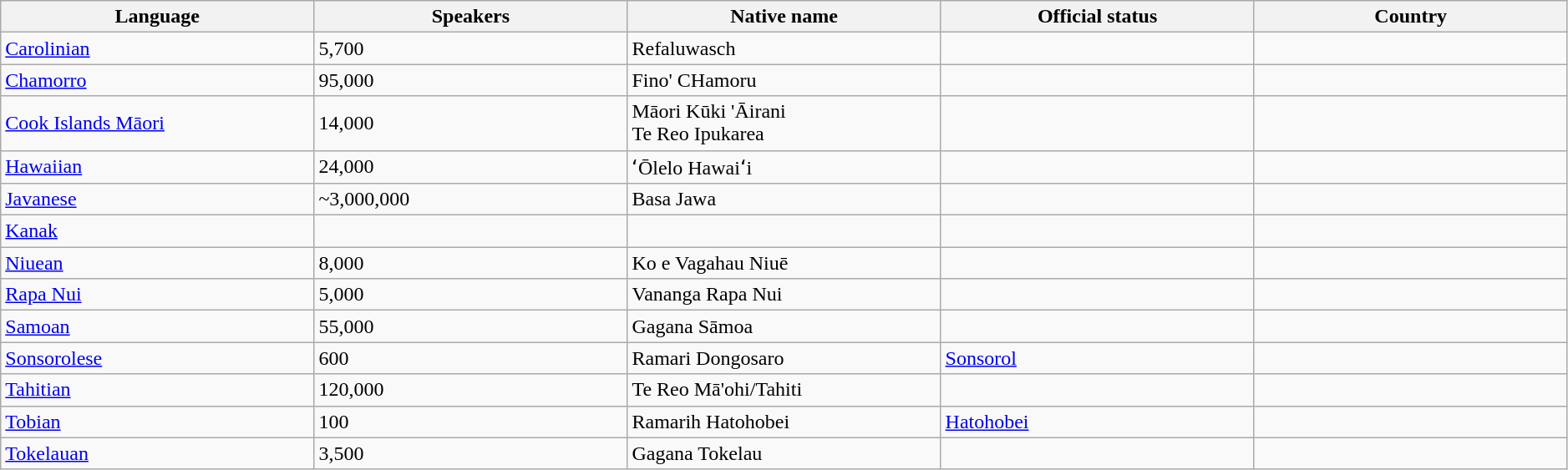<table class="wikitable sortable" style="width:99%;">
<tr>
<th width=15%>Language</th>
<th width=15% data-sort-type="number">Speakers</th>
<th width=15%>Native name</th>
<th width=15%>Official status</th>
<th width=15%>Country</th>
</tr>
<tr>
<td><a href='#'>Carolinian</a></td>
<td>5,700</td>
<td>Refaluwasch</td>
<td></td>
<td></td>
</tr>
<tr>
<td><a href='#'>Chamorro</a></td>
<td>95,000</td>
<td>Fino' CHamoru</td>
<td> <br> </td>
<td></td>
</tr>
<tr>
<td><a href='#'>Cook Islands Māori</a></td>
<td>14,000</td>
<td>Māori Kūki 'Āirani <br> Te Reo Ipukarea</td>
<td></td>
<td></td>
</tr>
<tr>
<td><a href='#'>Hawaiian</a></td>
<td>24,000</td>
<td>ʻŌlelo Hawaiʻi</td>
<td></td>
<td></td>
</tr>
<tr>
<td><a href='#'>Javanese</a></td>
<td>~3,000,000</td>
<td>Basa Jawa</td>
<td></td>
<td></td>
</tr>
<tr>
<td><a href='#'>Kanak</a></td>
<td></td>
<td></td>
<td></td>
<td></td>
</tr>
<tr>
<td><a href='#'>Niuean</a></td>
<td>8,000</td>
<td>Ko e Vagahau Niuē</td>
<td></td>
<td></td>
</tr>
<tr>
<td><a href='#'>Rapa Nui</a></td>
<td>5,000</td>
<td>Vananga Rapa Nui</td>
<td></td>
<td></td>
</tr>
<tr>
<td><a href='#'>Samoan</a></td>
<td>55,000</td>
<td>Gagana Sāmoa</td>
<td></td>
<td></td>
</tr>
<tr>
<td><a href='#'>Sonsorolese</a></td>
<td>600</td>
<td>Ramari Dongosaro</td>
<td> <a href='#'>Sonsorol</a></td>
<td></td>
</tr>
<tr>
<td><a href='#'>Tahitian</a></td>
<td>120,000</td>
<td>Te Reo Mā'ohi/Tahiti</td>
<td></td>
<td></td>
</tr>
<tr>
<td><a href='#'>Tobian</a></td>
<td>100</td>
<td>Ramarih Hatohobei</td>
<td> <a href='#'>Hatohobei</a></td>
<td></td>
</tr>
<tr>
<td><a href='#'>Tokelauan</a></td>
<td>3,500</td>
<td>Gagana Tokelau</td>
<td></td>
<td></td>
</tr>
</table>
